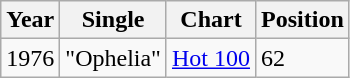<table class="wikitable">
<tr>
<th>Year</th>
<th>Single</th>
<th>Chart</th>
<th>Position</th>
</tr>
<tr>
<td>1976</td>
<td>"Ophelia"</td>
<td><a href='#'>Hot 100</a></td>
<td>62</td>
</tr>
</table>
